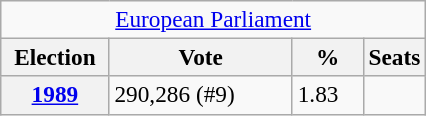<table class="wikitable" style="font-size:97%;">
<tr>
<td align="center" colspan="4"><a href='#'>European Parliament</a></td>
</tr>
<tr>
<th width="65">Election</th>
<th width="115">Vote</th>
<th width="40">%</th>
<th>Seats</th>
</tr>
<tr>
<th><a href='#'>1989</a></th>
<td>290,286 (#9)</td>
<td>1.83</td>
<td></td>
</tr>
</table>
